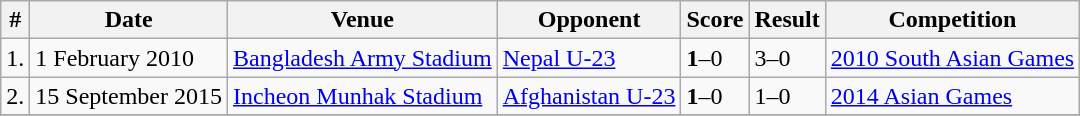<table class="wikitable">
<tr>
<th>#</th>
<th>Date</th>
<th>Venue</th>
<th>Opponent</th>
<th>Score</th>
<th>Result</th>
<th>Competition</th>
</tr>
<tr>
<td>1.</td>
<td>1 February 2010</td>
<td><a href='#'>Bangladesh Army Stadium</a></td>
<td> <a href='#'>Nepal U-23</a></td>
<td><strong>1</strong>–0</td>
<td>3–0</td>
<td><a href='#'>2010 South Asian Games</a></td>
</tr>
<tr>
<td>2.</td>
<td>15 September 2015</td>
<td><a href='#'>Incheon Munhak Stadium</a></td>
<td> <a href='#'>Afghanistan U-23</a></td>
<td><strong>1</strong>–0</td>
<td>1–0</td>
<td><a href='#'>2014 Asian Games</a></td>
</tr>
<tr>
</tr>
</table>
